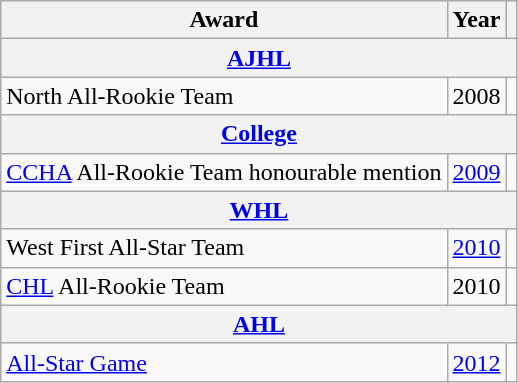<table class="wikitable">
<tr>
<th>Award</th>
<th>Year</th>
<th></th>
</tr>
<tr>
<th colspan="3"><a href='#'>AJHL</a></th>
</tr>
<tr>
<td>North All-Rookie Team</td>
<td>2008</td>
<td></td>
</tr>
<tr>
<th colspan="3"><a href='#'>College</a></th>
</tr>
<tr>
<td><a href='#'>CCHA</a> All-Rookie Team honourable mention</td>
<td><a href='#'>2009</a></td>
<td></td>
</tr>
<tr>
<th colspan="3"><a href='#'>WHL</a></th>
</tr>
<tr>
<td>West First All-Star Team</td>
<td><a href='#'>2010</a></td>
<td></td>
</tr>
<tr>
<td><a href='#'>CHL</a> All-Rookie Team</td>
<td>2010</td>
<td></td>
</tr>
<tr>
<th colspan="3"><a href='#'>AHL</a></th>
</tr>
<tr>
<td><a href='#'>All-Star Game</a></td>
<td><a href='#'>2012</a></td>
<td></td>
</tr>
</table>
